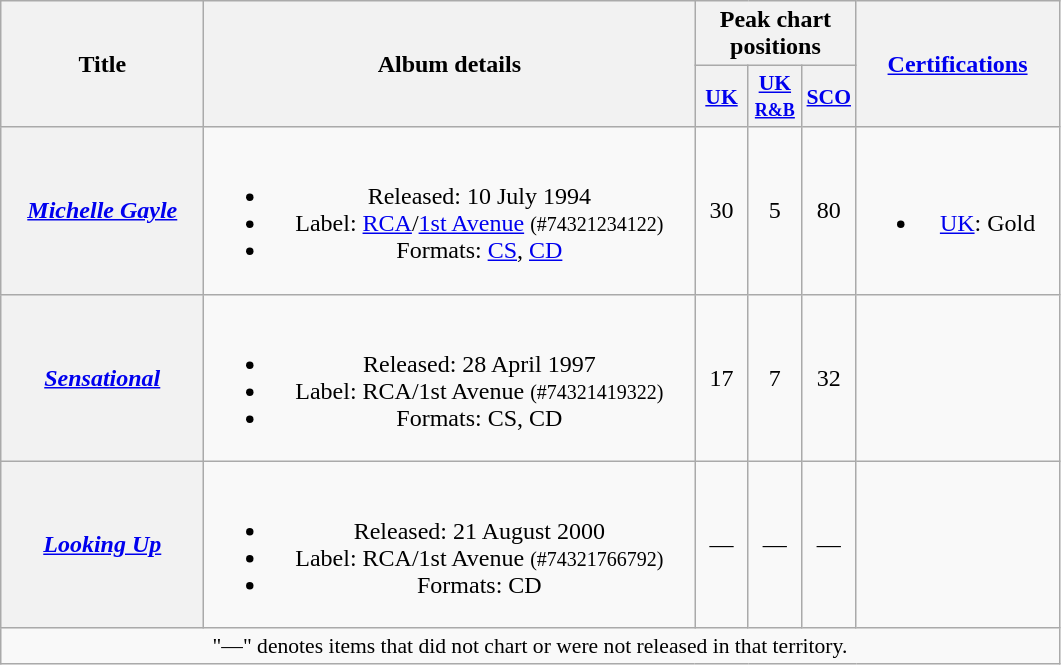<table class="wikitable plainrowheaders" style="text-align:center;">
<tr>
<th scope="col" rowspan="2" style="width:8em;">Title</th>
<th scope="col" rowspan="2" style="width:20em;">Album details</th>
<th scope="col" colspan="3">Peak chart positions</th>
<th scope="col" rowspan="2" style="width:8em;"><a href='#'>Certifications</a></th>
</tr>
<tr>
<th style="width:2em;font-size:90%;"><a href='#'>UK</a><br></th>
<th style="width:2em;font-size:90%;"><a href='#'>UK<br><small>R&B</small></a><br></th>
<th style="width:2em;font-size:90%;"><a href='#'>SCO</a><br></th>
</tr>
<tr>
<th scope="row"><em><a href='#'>Michelle Gayle</a></em></th>
<td><br><ul><li>Released: 10 July 1994</li><li>Label: <a href='#'>RCA</a>/<a href='#'>1st Avenue</a> <small>(#74321234122)</small></li><li>Formats: <a href='#'>CS</a>, <a href='#'>CD</a></li></ul></td>
<td>30</td>
<td>5</td>
<td>80</td>
<td><br><ul><li><a href='#'>UK</a>: Gold</li></ul></td>
</tr>
<tr>
<th scope="row"><em><a href='#'>Sensational</a></em></th>
<td><br><ul><li>Released: 28 April 1997</li><li>Label: RCA/1st Avenue <small>(#74321419322)</small></li><li>Formats: CS, CD</li></ul></td>
<td>17</td>
<td>7</td>
<td>32</td>
<td></td>
</tr>
<tr>
<th scope="row"><em><a href='#'>Looking Up</a></em></th>
<td><br><ul><li>Released: 21 August 2000</li><li>Label: RCA/1st Avenue <small>(#74321766792)</small></li><li>Formats: CD</li></ul></td>
<td>—</td>
<td>—</td>
<td>—</td>
<td></td>
</tr>
<tr>
<td align="center" colspan="15" style="font-size:90%">"—" denotes items that did not chart or were not released in that territory.</td>
</tr>
</table>
